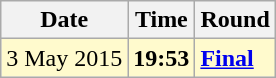<table class="wikitable">
<tr>
<th>Date</th>
<th>Time</th>
<th>Round</th>
</tr>
<tr style=background:lemonchiffon>
<td>3 May 2015</td>
<td><strong>19:53</strong></td>
<td><strong><a href='#'>Final</a></strong></td>
</tr>
</table>
